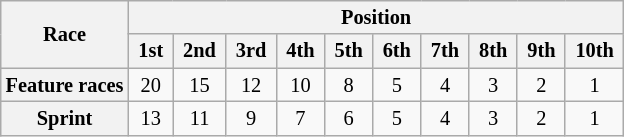<table class="wikitable" style="font-size:85%; text-align:center">
<tr style="background:#f9f9f9" valign="top">
<th valign="middle" rowspan="2">Race</th>
<th valign="middle" colspan="10">Position</th>
</tr>
<tr>
<th> 1st </th>
<th> 2nd </th>
<th> 3rd </th>
<th> 4th </th>
<th> 5th </th>
<th> 6th </th>
<th> 7th </th>
<th> 8th </th>
<th> 9th </th>
<th> 10th </th>
</tr>
<tr>
<th>Feature races</th>
<td>20</td>
<td>15</td>
<td>12</td>
<td>10</td>
<td>8</td>
<td>5</td>
<td>4</td>
<td>3</td>
<td>2</td>
<td>1</td>
</tr>
<tr>
<th>Sprint</th>
<td>13</td>
<td>11</td>
<td>9</td>
<td>7</td>
<td>6</td>
<td>5</td>
<td>4</td>
<td>3</td>
<td>2</td>
<td>1</td>
</tr>
</table>
